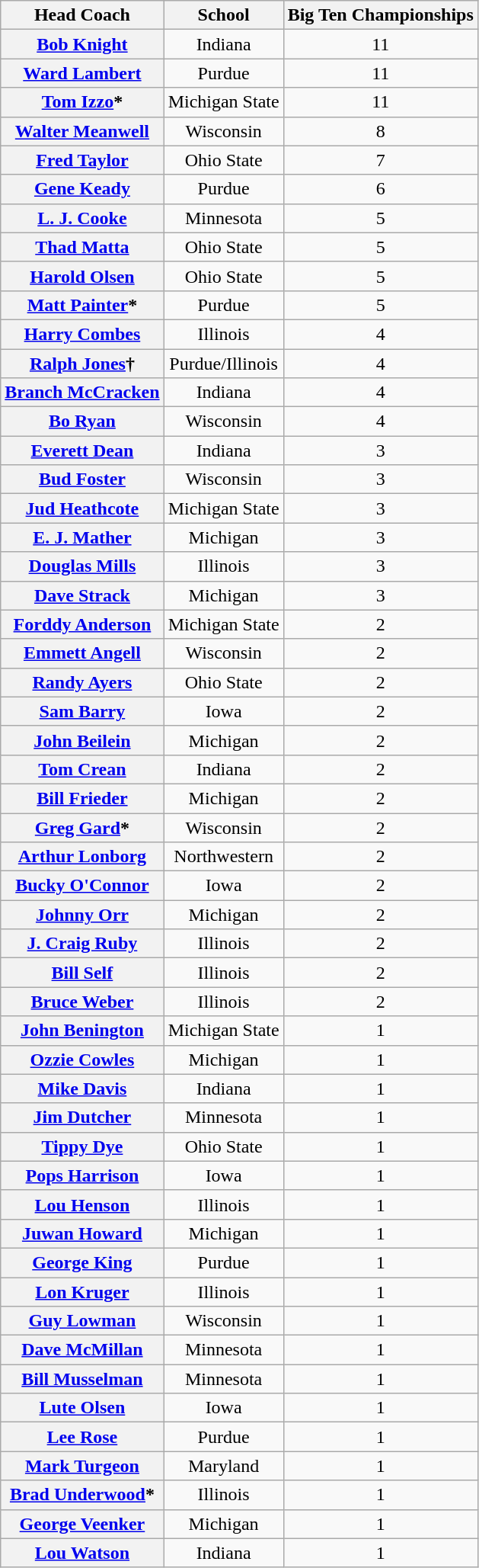<table class="wikitable sortable" style="text-align: center;">
<tr>
<th>Head Coach</th>
<th>School</th>
<th>Big Ten Championships</th>
</tr>
<tr>
<th><a href='#'>Bob Knight</a></th>
<td>Indiana</td>
<td>11</td>
</tr>
<tr>
<th><a href='#'>Ward Lambert</a></th>
<td>Purdue</td>
<td>11</td>
</tr>
<tr>
<th><a href='#'>Tom Izzo</a>*</th>
<td>Michigan State</td>
<td>11</td>
</tr>
<tr>
<th><a href='#'>Walter Meanwell</a></th>
<td>Wisconsin</td>
<td>8</td>
</tr>
<tr>
<th><a href='#'>Fred Taylor</a></th>
<td>Ohio State</td>
<td>7</td>
</tr>
<tr>
<th><a href='#'>Gene Keady</a></th>
<td>Purdue</td>
<td>6</td>
</tr>
<tr>
<th><a href='#'>L. J. Cooke</a></th>
<td>Minnesota</td>
<td>5</td>
</tr>
<tr>
<th><a href='#'>Thad Matta</a></th>
<td>Ohio State</td>
<td>5</td>
</tr>
<tr>
<th><a href='#'>Harold Olsen</a></th>
<td>Ohio State</td>
<td>5</td>
</tr>
<tr>
<th><a href='#'>Matt Painter</a>*</th>
<td>Purdue</td>
<td>5</td>
</tr>
<tr>
<th><a href='#'>Harry Combes</a></th>
<td>Illinois</td>
<td>4</td>
</tr>
<tr>
<th><a href='#'>Ralph Jones</a>†</th>
<td>Purdue/Illinois</td>
<td>4</td>
</tr>
<tr>
<th><a href='#'>Branch McCracken</a></th>
<td>Indiana</td>
<td>4</td>
</tr>
<tr>
<th><a href='#'>Bo Ryan</a></th>
<td>Wisconsin</td>
<td>4</td>
</tr>
<tr>
<th><a href='#'>Everett Dean</a></th>
<td>Indiana</td>
<td>3</td>
</tr>
<tr>
<th><a href='#'>Bud Foster</a></th>
<td>Wisconsin</td>
<td>3</td>
</tr>
<tr>
<th><a href='#'>Jud Heathcote</a></th>
<td>Michigan State</td>
<td>3</td>
</tr>
<tr>
<th><a href='#'>E. J. Mather</a></th>
<td>Michigan</td>
<td>3</td>
</tr>
<tr>
<th><a href='#'>Douglas Mills</a></th>
<td>Illinois</td>
<td>3</td>
</tr>
<tr>
<th><a href='#'>Dave Strack</a></th>
<td>Michigan</td>
<td>3</td>
</tr>
<tr>
<th><a href='#'>Forddy Anderson</a></th>
<td>Michigan State</td>
<td>2</td>
</tr>
<tr>
<th><a href='#'>Emmett Angell</a></th>
<td>Wisconsin</td>
<td>2</td>
</tr>
<tr>
<th><a href='#'>Randy Ayers</a></th>
<td>Ohio State</td>
<td>2</td>
</tr>
<tr>
<th><a href='#'>Sam Barry</a></th>
<td>Iowa</td>
<td>2</td>
</tr>
<tr>
<th><a href='#'>John Beilein</a></th>
<td>Michigan</td>
<td>2</td>
</tr>
<tr>
<th><a href='#'>Tom Crean</a></th>
<td>Indiana</td>
<td>2</td>
</tr>
<tr>
<th><a href='#'>Bill Frieder</a></th>
<td>Michigan</td>
<td>2</td>
</tr>
<tr>
<th><a href='#'>Greg Gard</a>*</th>
<td>Wisconsin</td>
<td>2</td>
</tr>
<tr>
<th><a href='#'>Arthur Lonborg</a></th>
<td>Northwestern</td>
<td>2</td>
</tr>
<tr>
<th><a href='#'>Bucky O'Connor</a></th>
<td>Iowa</td>
<td>2</td>
</tr>
<tr>
<th><a href='#'>Johnny Orr</a></th>
<td>Michigan</td>
<td>2</td>
</tr>
<tr>
<th><a href='#'>J. Craig Ruby</a></th>
<td>Illinois</td>
<td>2</td>
</tr>
<tr>
<th><a href='#'>Bill Self</a></th>
<td>Illinois</td>
<td>2</td>
</tr>
<tr>
<th><a href='#'>Bruce Weber</a></th>
<td>Illinois</td>
<td>2</td>
</tr>
<tr>
<th><a href='#'>John Benington</a></th>
<td>Michigan State</td>
<td>1</td>
</tr>
<tr>
<th><a href='#'>Ozzie Cowles</a></th>
<td>Michigan</td>
<td>1</td>
</tr>
<tr>
<th><a href='#'>Mike Davis</a></th>
<td>Indiana</td>
<td>1</td>
</tr>
<tr>
<th><a href='#'>Jim Dutcher</a></th>
<td>Minnesota</td>
<td>1</td>
</tr>
<tr>
<th><a href='#'>Tippy Dye</a></th>
<td>Ohio State</td>
<td>1</td>
</tr>
<tr>
<th><a href='#'>Pops Harrison</a></th>
<td>Iowa</td>
<td>1</td>
</tr>
<tr>
<th><a href='#'>Lou Henson</a></th>
<td>Illinois</td>
<td>1</td>
</tr>
<tr>
<th><a href='#'>Juwan Howard</a></th>
<td>Michigan</td>
<td>1</td>
</tr>
<tr>
<th><a href='#'>George King</a></th>
<td>Purdue</td>
<td>1</td>
</tr>
<tr>
<th><a href='#'>Lon Kruger</a></th>
<td>Illinois</td>
<td>1</td>
</tr>
<tr>
<th><a href='#'>Guy Lowman</a></th>
<td>Wisconsin</td>
<td>1</td>
</tr>
<tr>
<th><a href='#'>Dave McMillan</a></th>
<td>Minnesota</td>
<td>1</td>
</tr>
<tr>
<th><a href='#'>Bill Musselman</a></th>
<td>Minnesota</td>
<td>1</td>
</tr>
<tr>
<th><a href='#'>Lute Olsen</a></th>
<td>Iowa</td>
<td>1</td>
</tr>
<tr>
<th><a href='#'>Lee Rose</a></th>
<td>Purdue</td>
<td>1</td>
</tr>
<tr>
<th><a href='#'>Mark Turgeon</a></th>
<td>Maryland</td>
<td>1</td>
</tr>
<tr>
<th><a href='#'>Brad Underwood</a>*</th>
<td>Illinois</td>
<td>1</td>
</tr>
<tr>
<th><a href='#'>George Veenker</a></th>
<td>Michigan</td>
<td>1</td>
</tr>
<tr>
<th><a href='#'>Lou Watson</a></th>
<td>Indiana</td>
<td>1</td>
</tr>
</table>
